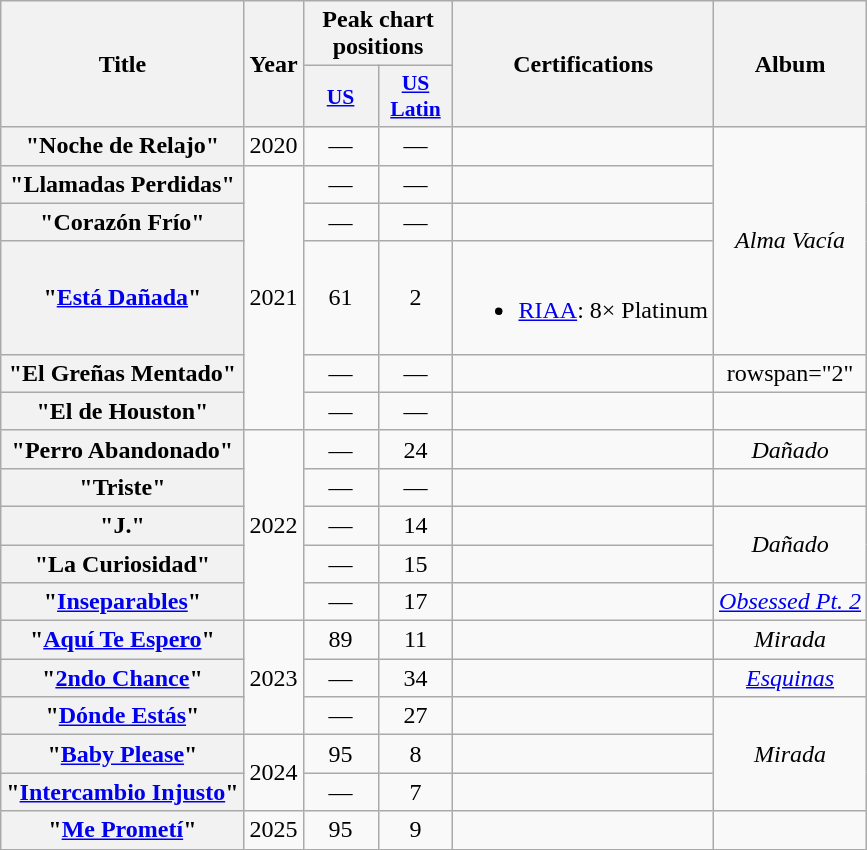<table class="wikitable plainrowheaders" style="text-align:center">
<tr>
<th scope="col" rowspan="2">Title</th>
<th scope="col" rowspan="2">Year</th>
<th scope="col" colspan="2">Peak chart positions</th>
<th scope="col" rowspan="2">Certifications</th>
<th scope="col" rowspan="2">Album</th>
</tr>
<tr>
<th scope="col" style="width:3em;font-size:90%;"><a href='#'>US</a><br></th>
<th scope="col" style="width:3em;font-size:90%;"><a href='#'>US<br>Latin</a><br></th>
</tr>
<tr>
<th scope="row">"Noche de Relajo"</th>
<td>2020</td>
<td>—</td>
<td>—</td>
<td></td>
<td rowspan="4"><em>Alma Vacía</em></td>
</tr>
<tr>
<th scope="row">"Llamadas Perdidas"</th>
<td rowspan="5">2021</td>
<td>—</td>
<td>—</td>
<td></td>
</tr>
<tr>
<th scope="row">"Corazón Frío"</th>
<td>—</td>
<td>—</td>
<td></td>
</tr>
<tr>
<th scope="row">"<a href='#'>Está Dañada</a>"<br></th>
<td>61</td>
<td>2</td>
<td><br><ul><li><a href='#'>RIAA</a>: 8× Platinum </li></ul></td>
</tr>
<tr>
<th scope="row">"El Greñas Mentado"</th>
<td>—</td>
<td>—</td>
<td></td>
<td>rowspan="2" </td>
</tr>
<tr>
<th scope="row">"El de Houston"</th>
<td>—</td>
<td>—</td>
<td></td>
</tr>
<tr>
<th scope="row">"Perro Abandonado"</th>
<td rowspan="5">2022</td>
<td>—</td>
<td>24</td>
<td></td>
<td><em>Dañado</em></td>
</tr>
<tr>
<th scope="row">"Triste"</th>
<td>—</td>
<td>—</td>
<td></td>
<td></td>
</tr>
<tr>
<th scope="row">"J."</th>
<td>—</td>
<td>14</td>
<td></td>
<td rowspan="2"><em>Dañado</em></td>
</tr>
<tr>
<th scope="row">"La Curiosidad"<br></th>
<td>—</td>
<td>15</td>
<td></td>
</tr>
<tr>
<th scope="row">"<a href='#'>Inseparables</a>"<br></th>
<td>—</td>
<td>17</td>
<td></td>
<td><em><a href='#'>Obsessed Pt. 2</a></em></td>
</tr>
<tr>
<th scope="row">"<a href='#'>Aquí Te Espero</a>"</th>
<td rowspan="3">2023</td>
<td>89</td>
<td>11</td>
<td></td>
<td><em>Mirada</em></td>
</tr>
<tr>
<th scope="row">"<a href='#'>2ndo Chance</a>"<br></th>
<td>—</td>
<td>34</td>
<td></td>
<td><em><a href='#'>Esquinas</a></em></td>
</tr>
<tr>
<th scope="row">"<a href='#'>Dónde Estás</a>"</th>
<td>—</td>
<td>27</td>
<td></td>
<td rowspan="3"><em>Mirada</em></td>
</tr>
<tr>
<th scope="row">"<a href='#'>Baby Please</a>"</th>
<td rowspan="2">2024</td>
<td>95</td>
<td>8</td>
<td></td>
</tr>
<tr>
<th scope="row">"<a href='#'>Intercambio Injusto</a>"</th>
<td>—</td>
<td>7</td>
<td></td>
</tr>
<tr>
<th scope="row">"<a href='#'>Me Prometí</a>"</th>
<td>2025</td>
<td>95</td>
<td>9</td>
<td></td>
<td></td>
</tr>
</table>
